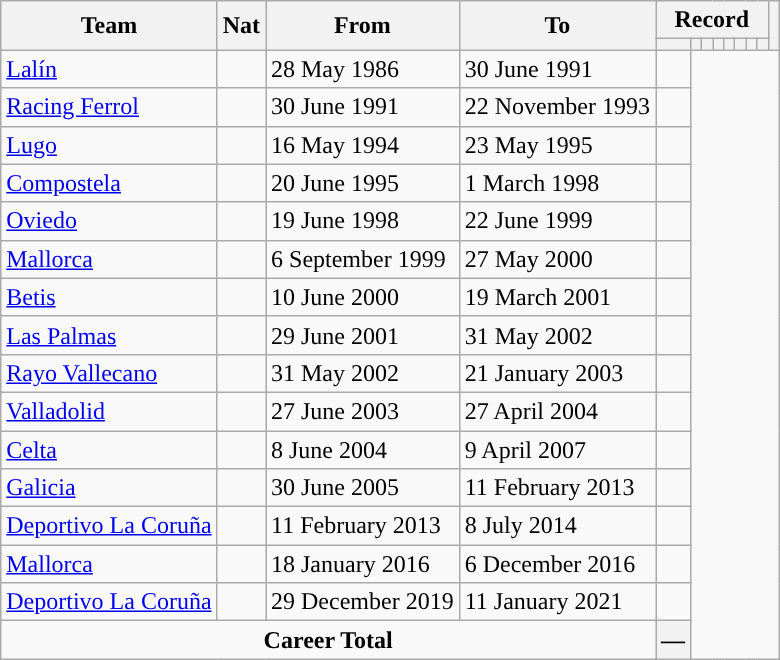<table class="wikitable" style="text-align: center">
<tr>
<th rowspan="2">Team</th>
<th rowspan="2">Nat</th>
<th rowspan="2">From</th>
<th rowspan="2">To</th>
<th colspan="8">Record</th>
<th rowspan=2></th>
</tr>
<tr>
<th></th>
<th></th>
<th></th>
<th></th>
<th></th>
<th></th>
<th></th>
<th></th>
</tr>
<tr>
<td align="left"><a href='#'>Lalín</a></td>
<td></td>
<td align=left>28 May 1986</td>
<td align=left>30 June 1991<br></td>
<td></td>
</tr>
<tr>
<td align="left"><a href='#'>Racing Ferrol</a></td>
<td></td>
<td align=left>30 June 1991</td>
<td align=left>22 November 1993<br></td>
<td></td>
</tr>
<tr>
<td align="left"><a href='#'>Lugo</a></td>
<td></td>
<td align=left>16 May 1994</td>
<td align=left>23 May 1995<br></td>
<td></td>
</tr>
<tr>
<td align="left"><a href='#'>Compostela</a></td>
<td></td>
<td align=left>20 June 1995</td>
<td align=left>1 March 1998<br></td>
<td></td>
</tr>
<tr>
<td align="left"><a href='#'>Oviedo</a></td>
<td></td>
<td align=left>19 June 1998</td>
<td align=left>22 June 1999<br></td>
<td></td>
</tr>
<tr>
<td align="left"><a href='#'>Mallorca</a></td>
<td></td>
<td align=left>6 September 1999</td>
<td align=left>27 May 2000<br></td>
<td></td>
</tr>
<tr>
<td align="left"><a href='#'>Betis</a></td>
<td></td>
<td align=left>10 June 2000</td>
<td align=left>19 March 2001<br></td>
<td></td>
</tr>
<tr>
<td align="left"><a href='#'>Las Palmas</a></td>
<td></td>
<td align=left>29 June 2001</td>
<td align=left>31 May 2002<br></td>
<td></td>
</tr>
<tr>
<td align="left"><a href='#'>Rayo Vallecano</a></td>
<td></td>
<td align=left>31 May 2002</td>
<td align=left>21 January 2003<br></td>
<td></td>
</tr>
<tr>
<td align="left"><a href='#'>Valladolid</a></td>
<td></td>
<td align=left>27 June 2003</td>
<td align=left>27 April 2004<br></td>
<td></td>
</tr>
<tr>
<td align="left"><a href='#'>Celta</a></td>
<td></td>
<td align=left>8 June 2004</td>
<td align=left>9 April 2007<br></td>
<td></td>
</tr>
<tr>
<td align="left"><a href='#'>Galicia</a></td>
<td></td>
<td align=left>30 June 2005</td>
<td align=left>11 February 2013<br></td>
<td></td>
</tr>
<tr>
<td align="left"><a href='#'>Deportivo La Coruña</a></td>
<td></td>
<td align=left>11 February 2013</td>
<td align=left>8 July 2014<br></td>
<td></td>
</tr>
<tr>
<td align="left"><a href='#'>Mallorca</a></td>
<td></td>
<td align=left>18 January 2016</td>
<td align=left>6 December 2016<br></td>
<td></td>
</tr>
<tr>
<td align="left"><a href='#'>Deportivo La Coruña</a></td>
<td></td>
<td align=left>29 December 2019</td>
<td align=left>11 January 2021<br></td>
<td></td>
</tr>
<tr>
<td colspan=4><strong>Career Total</strong><br></td>
<th>—</th>
</tr>
</table>
